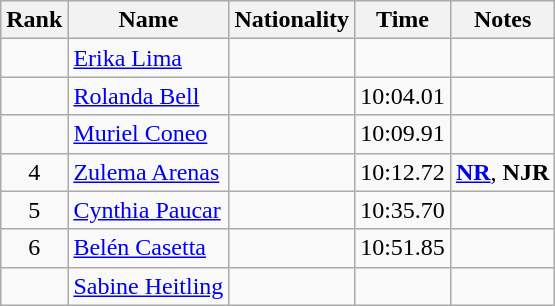<table class="wikitable sortable" style="text-align:center">
<tr>
<th>Rank</th>
<th>Name</th>
<th>Nationality</th>
<th>Time</th>
<th>Notes</th>
</tr>
<tr>
<td></td>
<td align=left><a href='#'>Erika Lima</a></td>
<td align=left></td>
<td></td>
<td></td>
</tr>
<tr>
<td></td>
<td align=left><a href='#'>Rolanda Bell</a></td>
<td align=left></td>
<td>10:04.01</td>
<td></td>
</tr>
<tr>
<td></td>
<td align=left><a href='#'>Muriel Coneo</a></td>
<td align=left></td>
<td>10:09.91</td>
<td></td>
</tr>
<tr>
<td>4</td>
<td align=left><a href='#'>Zulema Arenas</a></td>
<td align=left></td>
<td>10:12.72</td>
<td><strong><a href='#'>NR</a></strong>, <strong>NJR</strong></td>
</tr>
<tr>
<td>5</td>
<td align=left><a href='#'>Cynthia Paucar</a></td>
<td align=left></td>
<td>10:35.70</td>
<td></td>
</tr>
<tr>
<td>6</td>
<td align=left><a href='#'>Belén Casetta</a></td>
<td align=left></td>
<td>10:51.85</td>
<td></td>
</tr>
<tr>
<td></td>
<td align=left><a href='#'>Sabine Heitling</a></td>
<td align=left></td>
<td></td>
<td></td>
</tr>
</table>
